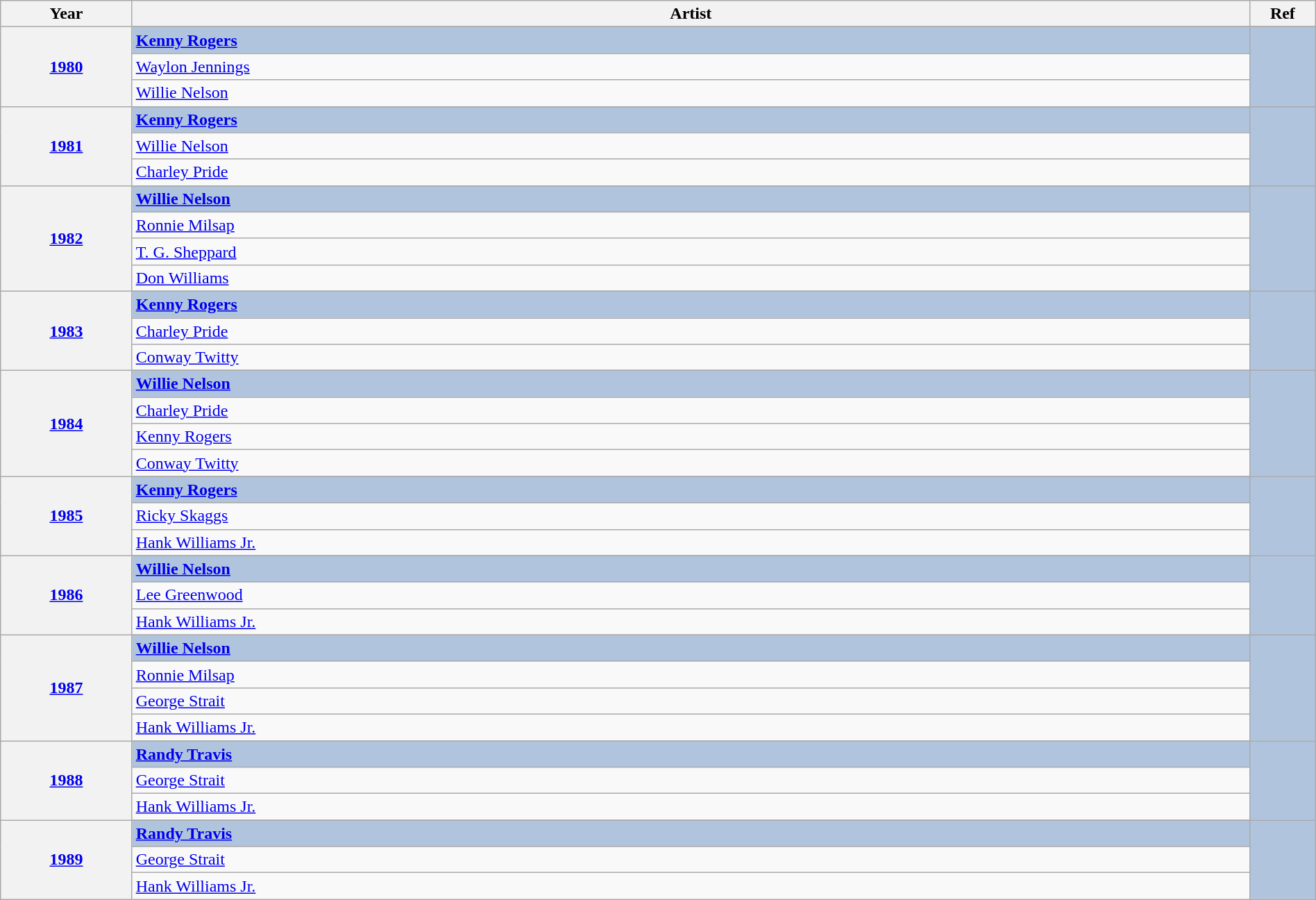<table class="wikitable" width="100%">
<tr>
<th width="10%">Year</th>
<th width="85%">Artist</th>
<th width="5%">Ref</th>
</tr>
<tr>
<th rowspan="4" align="center"><a href='#'>1980<br></a></th>
</tr>
<tr style="background:#B0C4DE">
<td><strong><a href='#'>Kenny Rogers</a></strong></td>
<td rowspan="4" align="center"></td>
</tr>
<tr>
<td><a href='#'>Waylon Jennings</a></td>
</tr>
<tr>
<td><a href='#'>Willie Nelson</a></td>
</tr>
<tr>
<th rowspan="4" align="center"><a href='#'>1981<br></a></th>
</tr>
<tr style="background:#B0C4DE">
<td><strong><a href='#'>Kenny Rogers</a></strong></td>
<td rowspan="4" align="center"></td>
</tr>
<tr>
<td><a href='#'>Willie Nelson</a></td>
</tr>
<tr>
<td><a href='#'>Charley Pride</a></td>
</tr>
<tr>
<th rowspan="5" align="center"><a href='#'>1982<br></a></th>
</tr>
<tr style="background:#B0C4DE">
<td><strong><a href='#'>Willie Nelson</a></strong></td>
<td rowspan="5" align="center"></td>
</tr>
<tr>
<td><a href='#'>Ronnie Milsap</a></td>
</tr>
<tr>
<td><a href='#'>T. G. Sheppard</a></td>
</tr>
<tr>
<td><a href='#'>Don Williams</a></td>
</tr>
<tr>
<th rowspan="4" align="center"><a href='#'>1983<br></a></th>
</tr>
<tr style="background:#B0C4DE">
<td><strong><a href='#'>Kenny Rogers</a></strong></td>
<td rowspan="4" align="center"></td>
</tr>
<tr>
<td><a href='#'>Charley Pride</a></td>
</tr>
<tr>
<td><a href='#'>Conway Twitty</a></td>
</tr>
<tr>
<th rowspan="5" align="center"><a href='#'>1984<br></a></th>
</tr>
<tr style="background:#B0C4DE">
<td><strong><a href='#'>Willie Nelson</a></strong></td>
<td rowspan="5" align="center"></td>
</tr>
<tr>
<td><a href='#'>Charley Pride</a></td>
</tr>
<tr>
<td><a href='#'>Kenny Rogers</a></td>
</tr>
<tr>
<td><a href='#'>Conway Twitty</a></td>
</tr>
<tr>
<th rowspan="4" align="center"><a href='#'>1985<br></a></th>
</tr>
<tr style="background:#B0C4DE">
<td><strong><a href='#'>Kenny Rogers</a></strong></td>
<td rowspan="4" align="center"></td>
</tr>
<tr>
<td><a href='#'>Ricky Skaggs</a></td>
</tr>
<tr>
<td><a href='#'>Hank Williams Jr.</a></td>
</tr>
<tr>
<th rowspan="4" align="center"><a href='#'>1986<br></a></th>
</tr>
<tr style="background:#B0C4DE">
<td><strong><a href='#'>Willie Nelson</a></strong></td>
<td rowspan="4" align="center"></td>
</tr>
<tr>
<td><a href='#'>Lee Greenwood</a></td>
</tr>
<tr>
<td><a href='#'>Hank Williams Jr.</a></td>
</tr>
<tr>
<th rowspan="5" align="center"><a href='#'>1987<br></a></th>
</tr>
<tr style="background:#B0C4DE">
<td><strong><a href='#'>Willie Nelson</a></strong></td>
<td rowspan="5" align="center"></td>
</tr>
<tr>
<td><a href='#'>Ronnie Milsap</a></td>
</tr>
<tr>
<td><a href='#'>George Strait</a></td>
</tr>
<tr>
<td><a href='#'>Hank Williams Jr.</a></td>
</tr>
<tr>
<th rowspan="4" align="center"><a href='#'>1988<br></a></th>
</tr>
<tr style="background:#B0C4DE">
<td><strong><a href='#'>Randy Travis</a></strong></td>
<td rowspan="4" align="center"></td>
</tr>
<tr>
<td><a href='#'>George Strait</a></td>
</tr>
<tr>
<td><a href='#'>Hank Williams Jr.</a></td>
</tr>
<tr>
<th rowspan="4" align="center"><a href='#'>1989<br></a></th>
</tr>
<tr style="background:#B0C4DE">
<td><strong><a href='#'>Randy Travis</a></strong></td>
<td rowspan="4" align="center"></td>
</tr>
<tr>
<td><a href='#'>George Strait</a></td>
</tr>
<tr>
<td><a href='#'>Hank Williams Jr.</a></td>
</tr>
</table>
